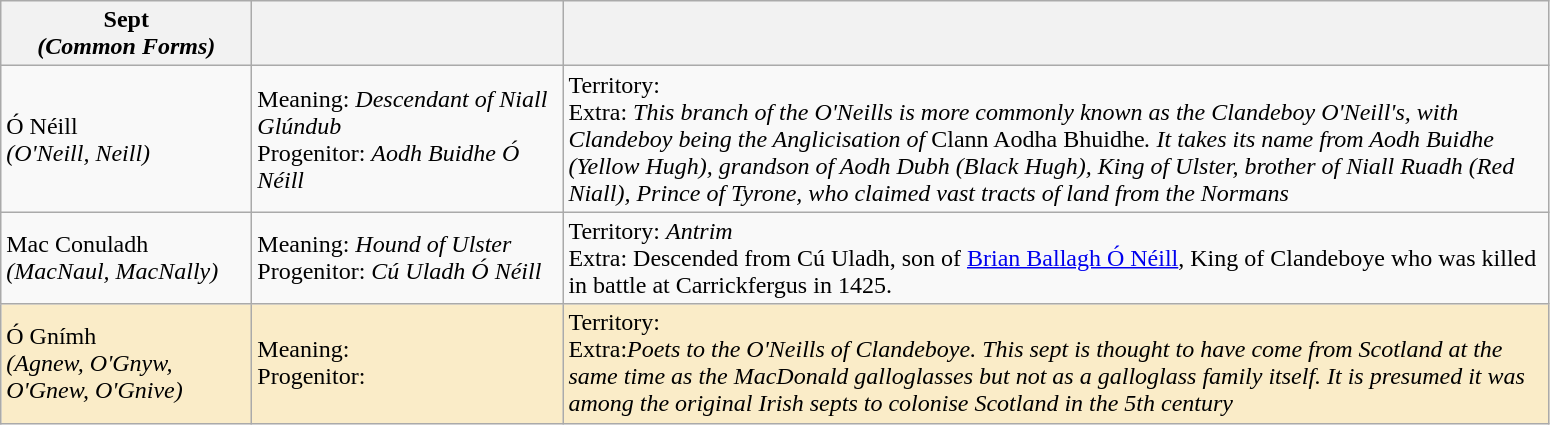<table class="wikitable">
<tr>
<th width="160"><strong>Sept</strong><br><strong><em>(Common Forms)</em></strong></th>
<th width="200"></th>
<th width="650"></th>
</tr>
<tr>
<td>Ó Néill<br><em>(O'Neill, Neill)</em></td>
<td>Meaning: <em>Descendant of Niall Glúndub</em><br>Progenitor: <em>Aodh Buidhe Ó Néill</em></td>
<td>Territory:<br>Extra: <em>This branch of the O'Neills is more commonly known as the Clandeboy O'Neill's, with Clandeboy being the Anglicisation of </em>Clann Aodha Bhuidhe<em>. It takes its name from Aodh Buidhe (Yellow Hugh), grandson of Aodh Dubh (Black Hugh), King of Ulster, brother of Niall Ruadh (Red Niall), Prince of Tyrone, who claimed vast tracts of land from the Normans</em></td>
</tr>
<tr>
<td>Mac Conuladh<br><em>(MacNaul, MacNally)</em></td>
<td>Meaning: <em>Hound of Ulster</em><br>Progenitor: <em>Cú Uladh</em> <em>Ó Néill</em></td>
<td>Territory: <em>Antrim</em><br>Extra: Descended from Cú Uladh, son of <a href='#'>Brian Ballagh Ó Néill</a>, King of Clandeboye who was killed in battle at Carrickfergus in 1425.</td>
</tr>
<tr bgcolor="#faecc8">
<td>Ó Gnímh<br><em>(Agnew, O'Gnyw, O'Gnew, O'Gnive)</em></td>
<td>Meaning:<br>Progenitor:</td>
<td>Territory:<br>Extra:<em>Poets to the O'Neills of Clandeboye. This sept is thought to have come from Scotland at the same time as the MacDonald galloglasses but not as a galloglass family itself. It is presumed it was among the original Irish septs to colonise Scotland in the 5th century</em></td>
</tr>
</table>
